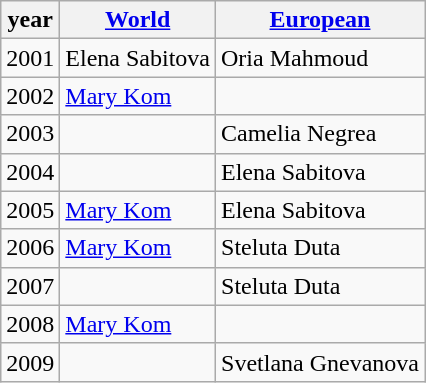<table class="wikitable">
<tr>
<th>year</th>
<th><a href='#'>World</a></th>
<th><a href='#'>European</a></th>
</tr>
<tr>
<td>2001</td>
<td>  Elena Sabitova</td>
<td> Oria Mahmoud</td>
</tr>
<tr>
<td>2002</td>
<td>  <a href='#'>Mary Kom</a></td>
<td></td>
</tr>
<tr>
<td>2003</td>
<td></td>
<td> Camelia Negrea</td>
</tr>
<tr>
<td>2004</td>
<td></td>
<td> Elena Sabitova</td>
</tr>
<tr>
<td>2005</td>
<td>  <a href='#'>Mary Kom</a></td>
<td> Elena Sabitova</td>
</tr>
<tr>
<td>2006</td>
<td>  <a href='#'>Mary Kom</a></td>
<td> Steluta Duta</td>
</tr>
<tr>
<td>2007</td>
<td></td>
<td> Steluta Duta</td>
</tr>
<tr>
<td>2008</td>
<td>  <a href='#'>Mary Kom</a></td>
<td></td>
</tr>
<tr>
<td>2009</td>
<td></td>
<td> Svetlana Gnevanova</td>
</tr>
</table>
